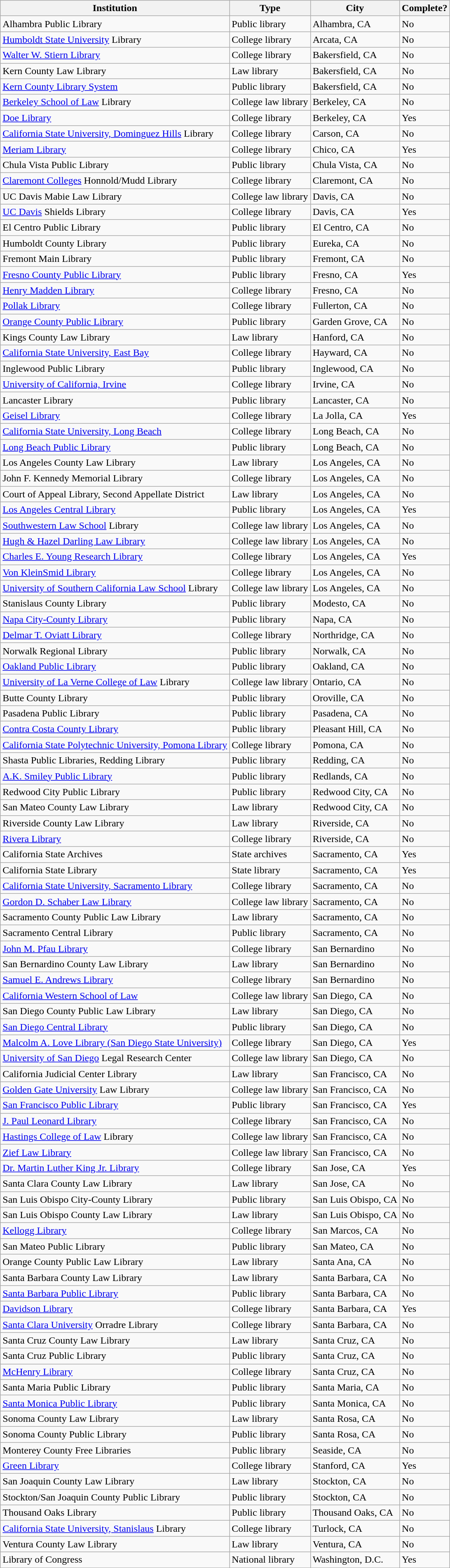<table class="wikitable sortable">
<tr>
<th>Institution</th>
<th>Type</th>
<th>City</th>
<th>Complete?</th>
</tr>
<tr>
<td>Alhambra Public Library</td>
<td>Public library</td>
<td>Alhambra, CA</td>
<td>No</td>
</tr>
<tr>
<td><a href='#'>Humboldt State University</a> Library</td>
<td>College library</td>
<td>Arcata, CA</td>
<td>No</td>
</tr>
<tr>
<td><a href='#'>Walter W. Stiern Library</a></td>
<td>College library</td>
<td>Bakersfield, CA</td>
<td>No</td>
</tr>
<tr>
<td>Kern County Law Library</td>
<td>Law library</td>
<td>Bakersfield, CA</td>
<td>No</td>
</tr>
<tr>
<td><a href='#'>Kern County Library System</a></td>
<td>Public library</td>
<td>Bakersfield, CA</td>
<td>No</td>
</tr>
<tr>
<td><a href='#'>Berkeley School of Law</a> Library</td>
<td>College law library</td>
<td>Berkeley, CA</td>
<td>No</td>
</tr>
<tr>
<td><a href='#'>Doe Library</a></td>
<td>College library</td>
<td>Berkeley, CA</td>
<td>Yes</td>
</tr>
<tr>
<td><a href='#'>California State University, Dominguez Hills</a> Library</td>
<td>College library</td>
<td>Carson, CA</td>
<td>No</td>
</tr>
<tr>
<td><a href='#'>Meriam Library</a></td>
<td>College library</td>
<td>Chico, CA</td>
<td>Yes</td>
</tr>
<tr>
<td>Chula Vista Public Library</td>
<td>Public library</td>
<td>Chula Vista, CA</td>
<td>No</td>
</tr>
<tr>
<td><a href='#'>Claremont Colleges</a> Honnold/Mudd Library</td>
<td>College library</td>
<td>Claremont, CA</td>
<td>No</td>
</tr>
<tr>
<td>UC Davis Mabie Law Library</td>
<td>College law library</td>
<td>Davis, CA</td>
<td>No</td>
</tr>
<tr>
<td><a href='#'>UC Davis</a> Shields Library</td>
<td>College library</td>
<td>Davis, CA</td>
<td>Yes</td>
</tr>
<tr>
<td>El Centro Public Library</td>
<td>Public library</td>
<td>El Centro, CA</td>
<td>No</td>
</tr>
<tr>
<td>Humboldt County Library</td>
<td>Public library</td>
<td>Eureka, CA</td>
<td>No</td>
</tr>
<tr>
<td>Fremont Main Library</td>
<td>Public library</td>
<td>Fremont, CA</td>
<td>No</td>
</tr>
<tr>
<td><a href='#'>Fresno County Public Library</a></td>
<td>Public library</td>
<td>Fresno, CA</td>
<td>Yes</td>
</tr>
<tr>
<td><a href='#'>Henry Madden Library</a></td>
<td>College library</td>
<td>Fresno, CA</td>
<td>No</td>
</tr>
<tr>
<td><a href='#'>Pollak Library</a></td>
<td>College library</td>
<td>Fullerton, CA</td>
<td>No</td>
</tr>
<tr>
<td><a href='#'>Orange County Public Library</a></td>
<td>Public library</td>
<td>Garden Grove, CA</td>
<td>No</td>
</tr>
<tr>
<td>Kings County Law Library</td>
<td>Law library</td>
<td>Hanford, CA</td>
<td>No</td>
</tr>
<tr>
<td><a href='#'>California State University, East Bay</a></td>
<td>College library</td>
<td>Hayward, CA</td>
<td>No</td>
</tr>
<tr>
<td>Inglewood Public Library</td>
<td>Public library</td>
<td>Inglewood, CA</td>
<td>No</td>
</tr>
<tr>
<td><a href='#'>University of California, Irvine</a></td>
<td>College library</td>
<td>Irvine, CA</td>
<td>No</td>
</tr>
<tr>
<td>Lancaster Library</td>
<td>Public library</td>
<td>Lancaster, CA</td>
<td>No</td>
</tr>
<tr>
<td><a href='#'>Geisel Library</a></td>
<td>College library</td>
<td>La Jolla, CA</td>
<td>Yes</td>
</tr>
<tr>
<td><a href='#'>California State University, Long Beach</a></td>
<td>College library</td>
<td>Long Beach, CA</td>
<td>No</td>
</tr>
<tr>
<td><a href='#'>Long Beach Public Library</a></td>
<td>Public library</td>
<td>Long Beach, CA</td>
<td>No</td>
</tr>
<tr>
<td>Los Angeles County Law Library</td>
<td>Law library</td>
<td>Los Angeles, CA</td>
<td>No</td>
</tr>
<tr>
<td>John F. Kennedy Memorial Library</td>
<td>College library</td>
<td>Los Angeles, CA</td>
<td>No</td>
</tr>
<tr>
<td>Court of Appeal Library, Second Appellate District</td>
<td>Law library</td>
<td>Los Angeles, CA</td>
<td>No</td>
</tr>
<tr>
<td><a href='#'>Los Angeles Central Library</a></td>
<td>Public library</td>
<td>Los Angeles, CA</td>
<td>Yes</td>
</tr>
<tr>
<td><a href='#'>Southwestern Law School</a> Library</td>
<td>College law library</td>
<td>Los Angeles, CA</td>
<td>No</td>
</tr>
<tr>
<td><a href='#'>Hugh & Hazel Darling Law Library</a></td>
<td>College law library</td>
<td>Los Angeles, CA</td>
<td>No</td>
</tr>
<tr>
<td><a href='#'>Charles E. Young Research Library</a></td>
<td>College library</td>
<td>Los Angeles, CA</td>
<td>Yes</td>
</tr>
<tr>
<td><a href='#'>Von KleinSmid Library</a></td>
<td>College library</td>
<td>Los Angeles, CA</td>
<td>No</td>
</tr>
<tr>
<td><a href='#'>University of Southern California Law School</a> Library</td>
<td>College law library</td>
<td>Los Angeles, CA</td>
<td>No</td>
</tr>
<tr>
<td>Stanislaus County Library</td>
<td>Public library</td>
<td>Modesto, CA</td>
<td>No</td>
</tr>
<tr>
<td><a href='#'>Napa City-County Library</a></td>
<td>Public library</td>
<td>Napa, CA</td>
<td>No</td>
</tr>
<tr>
<td><a href='#'>Delmar T. Oviatt Library</a></td>
<td>College library</td>
<td>Northridge, CA</td>
<td>No</td>
</tr>
<tr>
<td>Norwalk Regional Library</td>
<td>Public library</td>
<td>Norwalk, CA</td>
<td>No</td>
</tr>
<tr>
<td><a href='#'>Oakland Public Library</a></td>
<td>Public library</td>
<td>Oakland, CA</td>
<td>No</td>
</tr>
<tr>
<td><a href='#'>University of La Verne College of Law</a> Library</td>
<td>College law library</td>
<td>Ontario, CA</td>
<td>No</td>
</tr>
<tr>
<td>Butte County Library</td>
<td>Public library</td>
<td>Oroville, CA</td>
<td>No</td>
</tr>
<tr>
<td>Pasadena Public Library</td>
<td>Public library</td>
<td>Pasadena, CA</td>
<td>No</td>
</tr>
<tr>
<td><a href='#'>Contra Costa County Library</a></td>
<td>Public library</td>
<td>Pleasant Hill, CA</td>
<td>No</td>
</tr>
<tr>
<td><a href='#'>California State Polytechnic University, Pomona Library</a></td>
<td>College library</td>
<td>Pomona, CA</td>
<td>No</td>
</tr>
<tr>
<td>Shasta Public Libraries, Redding Library</td>
<td>Public library</td>
<td>Redding, CA</td>
<td>No</td>
</tr>
<tr>
<td><a href='#'>A.K. Smiley Public Library</a></td>
<td>Public library</td>
<td>Redlands, CA</td>
<td>No</td>
</tr>
<tr>
<td>Redwood City Public Library</td>
<td>Public library</td>
<td>Redwood City, CA</td>
<td>No</td>
</tr>
<tr>
<td>San Mateo County Law Library</td>
<td>Law library</td>
<td>Redwood City, CA</td>
<td>No</td>
</tr>
<tr>
<td>Riverside County Law Library</td>
<td>Law library</td>
<td>Riverside, CA</td>
<td>No</td>
</tr>
<tr>
<td><a href='#'>Rivera Library</a></td>
<td>College library</td>
<td>Riverside, CA</td>
<td>No</td>
</tr>
<tr>
<td>California State Archives</td>
<td>State archives</td>
<td>Sacramento, CA</td>
<td>Yes</td>
</tr>
<tr>
<td>California State Library</td>
<td>State library</td>
<td>Sacramento, CA</td>
<td>Yes</td>
</tr>
<tr>
<td><a href='#'>California State University, Sacramento Library</a></td>
<td>College library</td>
<td>Sacramento, CA</td>
<td>No</td>
</tr>
<tr>
<td><a href='#'>Gordon D. Schaber Law Library</a></td>
<td>College law library</td>
<td>Sacramento, CA</td>
<td>No</td>
</tr>
<tr>
<td>Sacramento County Public Law Library</td>
<td>Law library</td>
<td>Sacramento, CA</td>
<td>No</td>
</tr>
<tr>
<td>Sacramento Central Library</td>
<td>Public library</td>
<td>Sacramento, CA</td>
<td>No</td>
</tr>
<tr>
<td><a href='#'>John M. Pfau Library</a></td>
<td>College library</td>
<td>San Bernardino</td>
<td>No</td>
</tr>
<tr>
<td>San Bernardino County Law Library</td>
<td>Law library</td>
<td>San Bernardino</td>
<td>No</td>
</tr>
<tr>
<td><a href='#'>Samuel E. Andrews Library</a></td>
<td>College library</td>
<td>San Bernardino</td>
<td>No</td>
</tr>
<tr>
<td><a href='#'>California Western School of Law</a></td>
<td>College law library</td>
<td>San Diego, CA</td>
<td>No</td>
</tr>
<tr>
<td>San Diego County Public Law Library</td>
<td>Law library</td>
<td>San Diego, CA</td>
<td>No</td>
</tr>
<tr>
<td><a href='#'>San Diego Central Library</a></td>
<td>Public library</td>
<td>San Diego, CA</td>
<td>No</td>
</tr>
<tr>
<td><a href='#'>Malcolm A. Love Library (San Diego State University)</a></td>
<td>College library</td>
<td>San Diego, CA</td>
<td>Yes</td>
</tr>
<tr>
<td><a href='#'>University of San Diego</a> Legal Research Center</td>
<td>College law library</td>
<td>San Diego, CA</td>
<td>No</td>
</tr>
<tr>
<td>California Judicial Center Library</td>
<td>Law library</td>
<td>San Francisco, CA</td>
<td>No</td>
</tr>
<tr>
<td><a href='#'>Golden Gate University</a> Law Library</td>
<td>College law library</td>
<td>San Francisco, CA</td>
<td>No</td>
</tr>
<tr>
<td><a href='#'>San Francisco Public Library</a></td>
<td>Public library</td>
<td>San Francisco, CA</td>
<td>Yes</td>
</tr>
<tr>
<td><a href='#'>J. Paul Leonard Library</a></td>
<td>College library</td>
<td>San Francisco, CA</td>
<td>No</td>
</tr>
<tr>
<td><a href='#'>Hastings College of Law</a> Library</td>
<td>College law library</td>
<td>San Francisco, CA</td>
<td>No</td>
</tr>
<tr>
<td><a href='#'>Zief Law Library</a></td>
<td>College law library</td>
<td>San Francisco, CA</td>
<td>No</td>
</tr>
<tr>
<td><a href='#'>Dr. Martin Luther King Jr. Library</a></td>
<td>College library</td>
<td>San Jose, CA</td>
<td>Yes</td>
</tr>
<tr>
<td>Santa Clara County Law Library</td>
<td>Law library</td>
<td>San Jose, CA</td>
<td>No</td>
</tr>
<tr>
<td>San Luis Obispo City-County Library</td>
<td>Public library</td>
<td>San Luis Obispo, CA</td>
<td>No</td>
</tr>
<tr>
<td>San Luis Obispo County Law Library</td>
<td>Law library</td>
<td>San Luis Obispo, CA</td>
<td>No</td>
</tr>
<tr>
<td><a href='#'>Kellogg Library</a></td>
<td>College library</td>
<td>San Marcos, CA</td>
<td>No</td>
</tr>
<tr>
<td>San Mateo Public Library</td>
<td>Public library</td>
<td>San Mateo, CA</td>
<td>No</td>
</tr>
<tr>
<td>Orange County Public Law Library</td>
<td>Law library</td>
<td>Santa Ana, CA</td>
<td>No</td>
</tr>
<tr>
<td>Santa Barbara County Law Library</td>
<td>Law library</td>
<td>Santa Barbara, CA</td>
<td>No</td>
</tr>
<tr>
<td><a href='#'>Santa Barbara Public Library</a></td>
<td>Public library</td>
<td>Santa Barbara, CA</td>
<td>No</td>
</tr>
<tr>
<td><a href='#'>Davidson Library</a></td>
<td>College library</td>
<td>Santa Barbara, CA</td>
<td>Yes</td>
</tr>
<tr>
<td><a href='#'>Santa Clara University</a> Orradre Library</td>
<td>College library</td>
<td>Santa Barbara, CA</td>
<td>No</td>
</tr>
<tr>
<td>Santa Cruz County Law Library</td>
<td>Law library</td>
<td>Santa Cruz, CA</td>
<td>No</td>
</tr>
<tr>
<td>Santa Cruz Public Library</td>
<td>Public library</td>
<td>Santa Cruz, CA</td>
<td>No</td>
</tr>
<tr>
<td><a href='#'>McHenry Library</a></td>
<td>College library</td>
<td>Santa Cruz, CA</td>
<td>No</td>
</tr>
<tr>
<td>Santa Maria Public Library</td>
<td>Public library</td>
<td>Santa Maria, CA</td>
<td>No</td>
</tr>
<tr>
<td><a href='#'>Santa Monica Public Library</a></td>
<td>Public library</td>
<td>Santa Monica, CA</td>
<td>No</td>
</tr>
<tr>
<td>Sonoma County Law Library</td>
<td>Law library</td>
<td>Santa Rosa, CA</td>
<td>No</td>
</tr>
<tr>
<td>Sonoma County Public Library</td>
<td>Public library</td>
<td>Santa Rosa, CA</td>
<td>No</td>
</tr>
<tr>
<td>Monterey County Free Libraries</td>
<td>Public library</td>
<td>Seaside, CA</td>
<td>No</td>
</tr>
<tr>
<td><a href='#'>Green Library</a></td>
<td>College library</td>
<td>Stanford, CA</td>
<td>Yes</td>
</tr>
<tr>
<td>San Joaquin County Law Library</td>
<td>Law library</td>
<td>Stockton, CA</td>
<td>No</td>
</tr>
<tr>
<td>Stockton/San Joaquin County Public Library</td>
<td>Public library</td>
<td>Stockton, CA</td>
<td>No</td>
</tr>
<tr>
<td>Thousand Oaks Library</td>
<td>Public library</td>
<td>Thousand Oaks, CA</td>
<td>No</td>
</tr>
<tr>
<td><a href='#'>California State University, Stanislaus</a> Library</td>
<td>College library</td>
<td>Turlock, CA</td>
<td>No</td>
</tr>
<tr>
<td>Ventura County Law Library</td>
<td>Law library</td>
<td>Ventura, CA</td>
<td>No</td>
</tr>
<tr>
<td>Library of Congress</td>
<td>National library</td>
<td>Washington, D.C.</td>
<td>Yes</td>
</tr>
</table>
